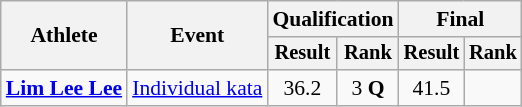<table class="wikitable" style="font-size:90%">
<tr>
<th rowspan=2>Athlete</th>
<th rowspan=2>Event</th>
<th colspan=2>Qualification</th>
<th colspan=2>Final</th>
</tr>
<tr style="font-size:95%">
<th>Result</th>
<th>Rank</th>
<th>Result</th>
<th>Rank</th>
</tr>
<tr align=center>
<td align=left><strong><a href='#'>Lim Lee Lee</a></strong></td>
<td align=left><a href='#'>Individual kata</a></td>
<td>36.2</td>
<td>3 <strong>Q</strong></td>
<td>41.5</td>
<td></td>
</tr>
</table>
